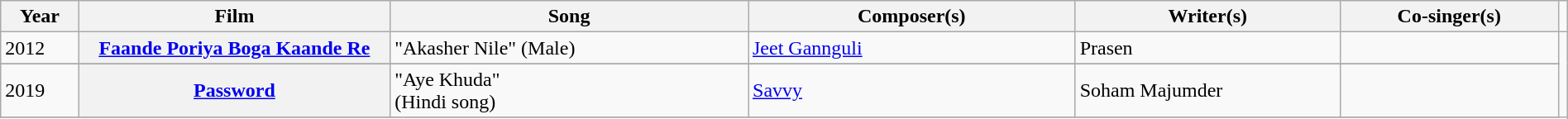<table class="wikitable plainrowheaders" width="100%" textcolor:#000;">
<tr>
<th scope="col" width=5%><strong>Year</strong></th>
<th scope="col" width=20%><strong>Film</strong></th>
<th scope="col" width=23%><strong>Song</strong></th>
<th scope="col" width=21%><strong>Composer(s)</strong></th>
<th scope="col" width=17%><strong>Writer(s)</strong></th>
<th scope="col" width=18%><strong>Co-singer(s)<em></th>
<td></td>
</tr>
<tr>
<td>2012</td>
<th scope="row"></em><a href='#'>Faande Poriya Boga Kaande Re</a><em></th>
<td>"Akasher Nile" (Male)</td>
<td><a href='#'>Jeet Gannguli</a></td>
<td>Prasen</td>
<td></td>
</tr>
<tr>
</tr>
<tr>
<td>2019</td>
<th scope="row"></em><a href='#'>Password</a><em></th>
<td>"Aye Khuda"<br>(Hindi song)</td>
<td><a href='#'>Savvy</a></td>
<td>Soham Majumder</td>
<td></td>
</tr>
<tr>
</tr>
</table>
